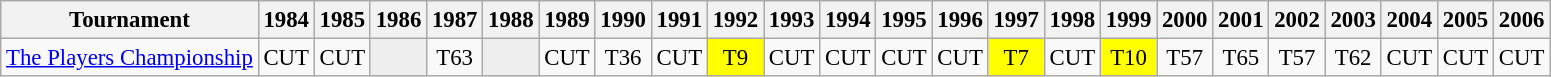<table class="wikitable" style="font-size:95%;text-align:center;">
<tr>
<th>Tournament</th>
<th>1984</th>
<th>1985</th>
<th>1986</th>
<th>1987</th>
<th>1988</th>
<th>1989</th>
<th>1990</th>
<th>1991</th>
<th>1992</th>
<th>1993</th>
<th>1994</th>
<th>1995</th>
<th>1996</th>
<th>1997</th>
<th>1998</th>
<th>1999</th>
<th>2000</th>
<th>2001</th>
<th>2002</th>
<th>2003</th>
<th>2004</th>
<th>2005</th>
<th>2006</th>
</tr>
<tr>
<td align=left><a href='#'>The Players Championship</a></td>
<td>CUT</td>
<td>CUT</td>
<td style="background:#eeeeee;"></td>
<td>T63</td>
<td style="background:#eeeeee;"></td>
<td>CUT</td>
<td>T36</td>
<td>CUT</td>
<td style="background:yellow;">T9</td>
<td>CUT</td>
<td>CUT</td>
<td>CUT</td>
<td>CUT</td>
<td style="background:yellow;">T7</td>
<td>CUT</td>
<td style="background:yellow;">T10</td>
<td>T57</td>
<td>T65</td>
<td>T57</td>
<td>T62</td>
<td>CUT</td>
<td>CUT</td>
<td>CUT</td>
</tr>
</table>
